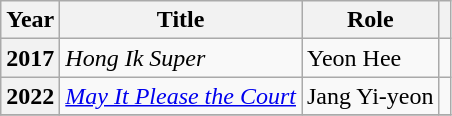<table class="wikitable plainrowheaders">
<tr>
<th scope="col">Year</th>
<th scope="col">Title</th>
<th scope="col">Role</th>
<th scope="col"></th>
</tr>
<tr>
<th scope="row">2017</th>
<td><em>Hong Ik Super </em></td>
<td>Yeon Hee</td>
<td style="text-align:center"></td>
</tr>
<tr>
<th scope="row">2022</th>
<td><em><a href='#'>May It Please the Court</a></em></td>
<td>Jang Yi-yeon</td>
<td style="text-align:center"></td>
</tr>
<tr>
</tr>
</table>
